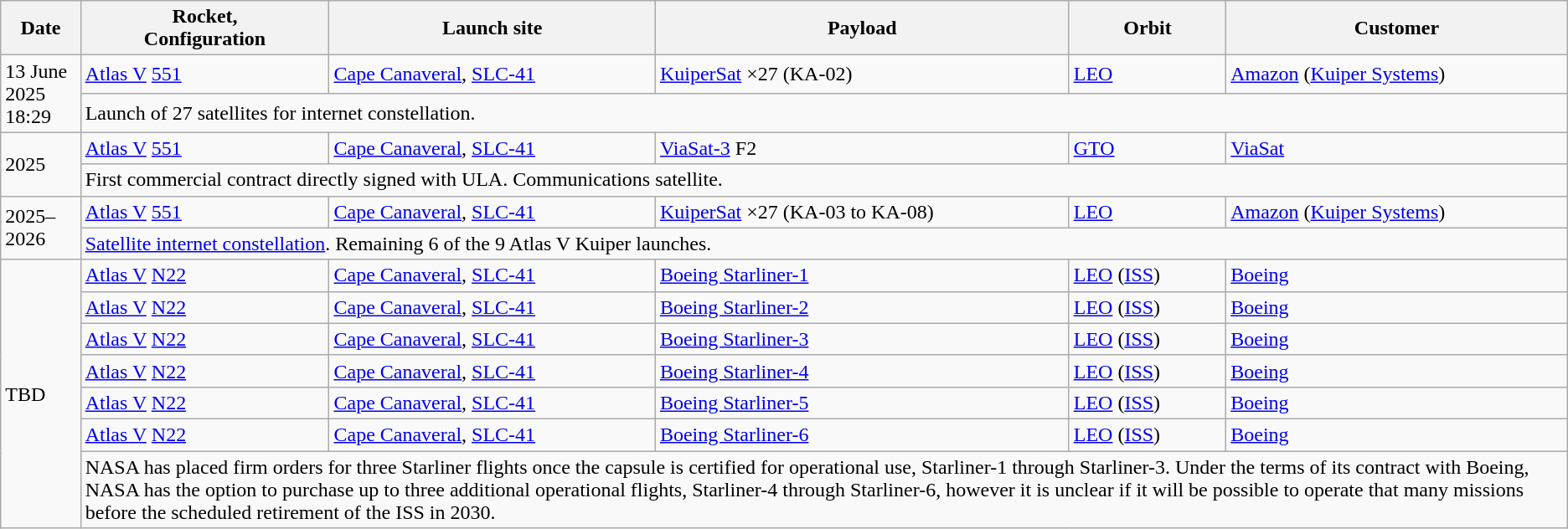<table class="wikitable sticky-header">
<tr>
<th scope="col">Date</th>
<th scope="col">Rocket, <br> Configuration</th>
<th scope="col">Launch site</th>
<th scope="col">Payload</th>
<th scope="col">Orbit</th>
<th scope="col">Customer</th>
</tr>
<tr>
<td rowspan=2>13 June 2025<br>18:29</td>
<td><a href='#'>Atlas V</a> <a href='#'>551</a></td>
<td><a href='#'>Cape Canaveral</a>, <a href='#'>SLC-41</a></td>
<td><a href='#'>KuiperSat</a> ×27 (KA-02)</td>
<td><a href='#'>LEO</a></td>
<td><a href='#'>Amazon</a> (<a href='#'>Kuiper Systems</a>)</td>
</tr>
<tr>
<td colspan=5>Launch of 27 satellites for internet constellation.</td>
</tr>
<tr>
<td rowspan=2> 2025</td>
<td><a href='#'>Atlas V</a> <a href='#'>551</a></td>
<td><a href='#'>Cape Canaveral</a>, <a href='#'>SLC-41</a></td>
<td><a href='#'>ViaSat-3</a> F2</td>
<td><a href='#'>GTO</a></td>
<td><a href='#'>ViaSat</a></td>
</tr>
<tr>
<td colspan=5>First commercial contract directly signed with ULA. Communications satellite.</td>
</tr>
<tr>
<td rowspan=2>2025–2026</td>
<td><a href='#'>Atlas V</a> <a href='#'>551</a></td>
<td><a href='#'>Cape Canaveral</a>, <a href='#'>SLC-41</a></td>
<td><a href='#'>KuiperSat</a> ×27 (KA-03 to KA-08)</td>
<td><a href='#'>LEO</a></td>
<td><a href='#'>Amazon</a> (<a href='#'>Kuiper Systems</a>)</td>
</tr>
<tr>
<td colspan=5><a href='#'>Satellite internet constellation</a>. Remaining 6 of the 9 Atlas V Kuiper launches.</td>
</tr>
<tr>
<td rowspan=7>TBD</td>
<td><a href='#'>Atlas V</a> <a href='#'>N22</a></td>
<td><a href='#'>Cape Canaveral</a>, <a href='#'>SLC-41</a></td>
<td><a href='#'>Boeing Starliner-1</a></td>
<td><a href='#'>LEO</a> (<a href='#'>ISS</a>)</td>
<td><a href='#'>Boeing</a></td>
</tr>
<tr>
<td><a href='#'>Atlas V</a> <a href='#'>N22</a></td>
<td><a href='#'>Cape Canaveral</a>, <a href='#'>SLC-41</a></td>
<td><a href='#'>Boeing Starliner-2</a></td>
<td><a href='#'>LEO</a> (<a href='#'>ISS</a>)</td>
<td><a href='#'>Boeing</a></td>
</tr>
<tr>
<td><a href='#'>Atlas V</a> <a href='#'>N22</a></td>
<td><a href='#'>Cape Canaveral</a>, <a href='#'>SLC-41</a></td>
<td><a href='#'>Boeing Starliner-3</a></td>
<td><a href='#'>LEO</a> (<a href='#'>ISS</a>)</td>
<td><a href='#'>Boeing</a></td>
</tr>
<tr>
<td><a href='#'>Atlas V</a> <a href='#'>N22</a></td>
<td><a href='#'>Cape Canaveral</a>, <a href='#'>SLC-41</a></td>
<td><a href='#'>Boeing Starliner-4</a></td>
<td><a href='#'>LEO</a> (<a href='#'>ISS</a>)</td>
<td><a href='#'>Boeing</a></td>
</tr>
<tr>
<td><a href='#'>Atlas V</a> <a href='#'>N22</a></td>
<td><a href='#'>Cape Canaveral</a>, <a href='#'>SLC-41</a></td>
<td><a href='#'>Boeing Starliner-5</a></td>
<td><a href='#'>LEO</a> (<a href='#'>ISS</a>)</td>
<td><a href='#'>Boeing</a></td>
</tr>
<tr>
<td><a href='#'>Atlas V</a> <a href='#'>N22</a></td>
<td><a href='#'>Cape Canaveral</a>, <a href='#'>SLC-41</a></td>
<td><a href='#'>Boeing Starliner-6</a></td>
<td><a href='#'>LEO</a> (<a href='#'>ISS</a>)</td>
<td><a href='#'>Boeing</a></td>
</tr>
<tr>
<td colspan=5>NASA has placed firm orders for three Starliner flights once the capsule is certified for operational use, Starliner-1 through Starliner-3. Under the terms of its contract with Boeing, NASA has the option to purchase up to three additional operational flights, Starliner-4 through Starliner-6, however it is unclear if it will be possible to operate that many missions before the scheduled retirement of the ISS in 2030.</td>
</tr>
</table>
